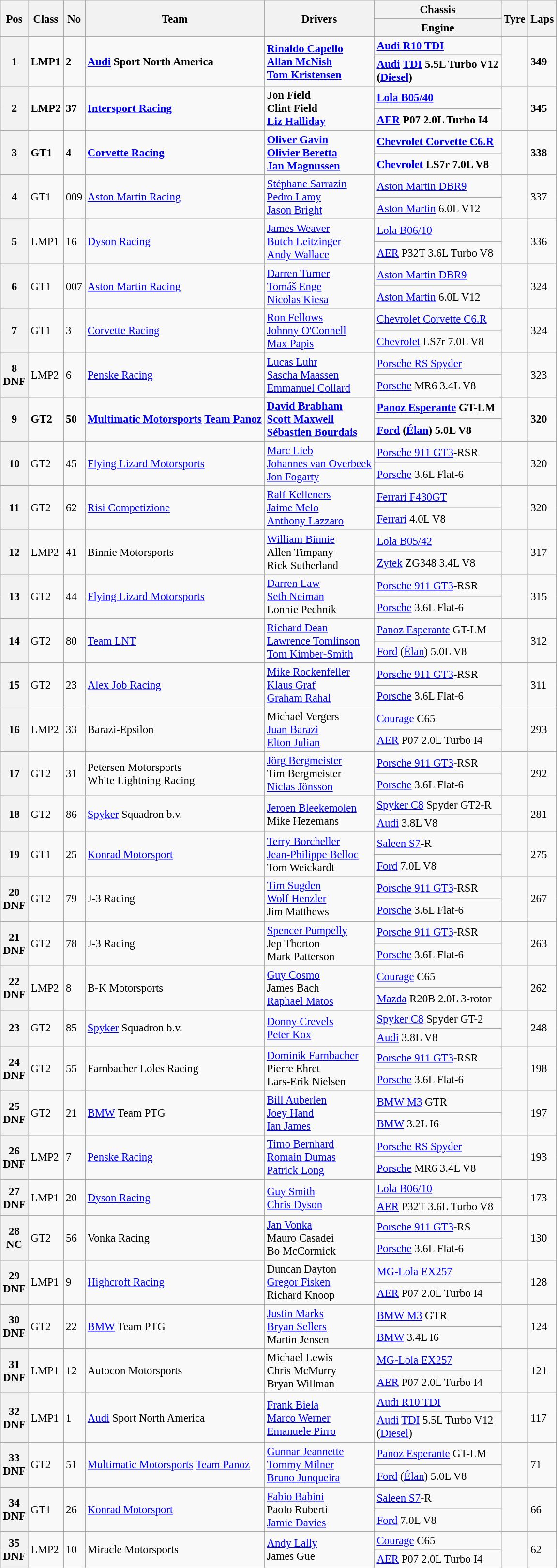<table class="wikitable" style="font-size: 95%;">
<tr>
<th rowspan=2>Pos</th>
<th rowspan=2>Class</th>
<th rowspan=2>No</th>
<th rowspan=2>Team</th>
<th rowspan=2>Drivers</th>
<th>Chassis</th>
<th rowspan=2>Tyre</th>
<th rowspan=2>Laps</th>
</tr>
<tr>
<th>Engine</th>
</tr>
<tr style="font-weight:bold">
<th rowspan=2>1</th>
<td rowspan=2>LMP1</td>
<td rowspan=2>2</td>
<td rowspan=2> <a href='#'>Audi</a> Sport North America</td>
<td rowspan=2> <a href='#'>Rinaldo Capello</a><br> <a href='#'>Allan McNish</a><br> <a href='#'>Tom Kristensen</a></td>
<td><a href='#'>Audi R10 TDI</a></td>
<td rowspan=2></td>
<td rowspan=2>349</td>
</tr>
<tr style="font-weight:bold">
<td><a href='#'>Audi</a> <a href='#'>TDI</a> 5.5L Turbo V12<br>(<a href='#'>Diesel</a>)</td>
</tr>
<tr style="font-weight:bold">
<th rowspan=2>2</th>
<td rowspan=2>LMP2</td>
<td rowspan=2>37</td>
<td rowspan=2> <a href='#'>Intersport Racing</a></td>
<td rowspan=2> Jon Field<br> Clint Field<br> <a href='#'>Liz Halliday</a></td>
<td><a href='#'>Lola B05/40</a></td>
<td rowspan=2></td>
<td rowspan=2>345</td>
</tr>
<tr style="font-weight:bold">
<td><a href='#'>AER</a> P07 2.0L Turbo I4</td>
</tr>
<tr style="font-weight:bold">
<th rowspan=2>3</th>
<td rowspan=2>GT1</td>
<td rowspan=2>4</td>
<td rowspan=2> <a href='#'>Corvette Racing</a></td>
<td rowspan=2> <a href='#'>Oliver Gavin</a><br> <a href='#'>Olivier Beretta</a><br> <a href='#'>Jan Magnussen</a></td>
<td><a href='#'>Chevrolet Corvette C6.R</a></td>
<td rowspan=2></td>
<td rowspan=2>338</td>
</tr>
<tr style="font-weight:bold">
<td><a href='#'>Chevrolet</a> LS7r 7.0L V8</td>
</tr>
<tr>
<th rowspan=2>4</th>
<td rowspan=2>GT1</td>
<td rowspan=2>009</td>
<td rowspan=2> <a href='#'>Aston Martin Racing</a></td>
<td rowspan=2> <a href='#'>Stéphane Sarrazin</a><br> <a href='#'>Pedro Lamy</a><br> <a href='#'>Jason Bright</a></td>
<td><a href='#'>Aston Martin DBR9</a></td>
<td rowspan=2></td>
<td rowspan=2>337</td>
</tr>
<tr>
<td><a href='#'>Aston Martin</a> 6.0L V12</td>
</tr>
<tr>
<th rowspan=2>5</th>
<td rowspan=2>LMP1</td>
<td rowspan=2>16</td>
<td rowspan=2> <a href='#'>Dyson Racing</a></td>
<td rowspan=2> <a href='#'>James Weaver</a><br> <a href='#'>Butch Leitzinger</a><br> <a href='#'>Andy Wallace</a></td>
<td><a href='#'>Lola B06/10</a></td>
<td rowspan=2></td>
<td rowspan=2>336</td>
</tr>
<tr>
<td><a href='#'>AER</a> P32T 3.6L Turbo V8</td>
</tr>
<tr>
<th rowspan=2>6</th>
<td rowspan=2>GT1</td>
<td rowspan=2>007</td>
<td rowspan=2> <a href='#'>Aston Martin Racing</a></td>
<td rowspan=2> <a href='#'>Darren Turner</a><br> <a href='#'>Tomáš Enge</a><br> <a href='#'>Nicolas Kiesa</a></td>
<td><a href='#'>Aston Martin DBR9</a></td>
<td rowspan=2></td>
<td rowspan=2>324</td>
</tr>
<tr>
<td><a href='#'>Aston Martin</a> 6.0L V12</td>
</tr>
<tr>
<th rowspan=2>7</th>
<td rowspan=2>GT1</td>
<td rowspan=2>3</td>
<td rowspan=2> <a href='#'>Corvette Racing</a></td>
<td rowspan=2> <a href='#'>Ron Fellows</a><br> <a href='#'>Johnny O'Connell</a><br> <a href='#'>Max Papis</a></td>
<td><a href='#'>Chevrolet Corvette C6.R</a></td>
<td rowspan=2></td>
<td rowspan=2>324</td>
</tr>
<tr>
<td><a href='#'>Chevrolet</a> LS7r 7.0L V8</td>
</tr>
<tr>
<th rowspan=2>8<br>DNF</th>
<td rowspan=2>LMP2</td>
<td rowspan=2>6</td>
<td rowspan=2> <a href='#'>Penske Racing</a></td>
<td rowspan=2> <a href='#'>Lucas Luhr</a><br> <a href='#'>Sascha Maassen</a><br> <a href='#'>Emmanuel Collard</a></td>
<td><a href='#'>Porsche RS Spyder</a></td>
<td rowspan=2></td>
<td rowspan=2>323</td>
</tr>
<tr>
<td><a href='#'>Porsche</a> MR6 3.4L V8</td>
</tr>
<tr style="font-weight:bold">
<th rowspan=2>9</th>
<td rowspan=2>GT2</td>
<td rowspan=2>50</td>
<td rowspan=2> <a href='#'>Multimatic Motorsports</a> <a href='#'>Team Panoz</a></td>
<td rowspan=2> <a href='#'>David Brabham</a><br> <a href='#'>Scott Maxwell</a><br> <a href='#'>Sébastien Bourdais</a></td>
<td><a href='#'>Panoz Esperante</a> GT-LM</td>
<td rowspan=2></td>
<td rowspan=2>320</td>
</tr>
<tr style="font-weight:bold">
<td><a href='#'>Ford</a> (<a href='#'>Élan</a>) 5.0L V8</td>
</tr>
<tr>
<th rowspan=2>10</th>
<td rowspan=2>GT2</td>
<td rowspan=2>45</td>
<td rowspan=2> <a href='#'>Flying Lizard Motorsports</a></td>
<td rowspan=2> <a href='#'>Marc Lieb</a><br> <a href='#'>Johannes van Overbeek</a><br> <a href='#'>Jon Fogarty</a></td>
<td><a href='#'>Porsche 911 GT3</a>-RSR</td>
<td rowspan=2></td>
<td rowspan=2>320</td>
</tr>
<tr>
<td><a href='#'>Porsche</a> 3.6L Flat-6</td>
</tr>
<tr>
<th rowspan=2>11</th>
<td rowspan=2>GT2</td>
<td rowspan=2>62</td>
<td rowspan=2> <a href='#'>Risi Competizione</a></td>
<td rowspan=2> <a href='#'>Ralf Kelleners</a><br> <a href='#'>Jaime Melo</a><br> <a href='#'>Anthony Lazzaro</a></td>
<td><a href='#'>Ferrari F430GT</a></td>
<td rowspan=2></td>
<td rowspan=2>320</td>
</tr>
<tr>
<td><a href='#'>Ferrari</a> 4.0L V8</td>
</tr>
<tr>
<th rowspan=2>12</th>
<td rowspan=2>LMP2</td>
<td rowspan=2>41</td>
<td rowspan=2> Binnie Motorsports</td>
<td rowspan=2> <a href='#'>William Binnie</a><br> Allen Timpany<br> Rick Sutherland</td>
<td><a href='#'>Lola B05/42</a></td>
<td rowspan=2></td>
<td rowspan=2>317</td>
</tr>
<tr>
<td><a href='#'>Zytek</a> ZG348 3.4L V8</td>
</tr>
<tr>
<th rowspan=2>13</th>
<td rowspan=2>GT2</td>
<td rowspan=2>44</td>
<td rowspan=2> <a href='#'>Flying Lizard Motorsports</a></td>
<td rowspan=2> <a href='#'>Darren Law</a><br> <a href='#'>Seth Neiman</a><br> Lonnie Pechnik</td>
<td><a href='#'>Porsche 911 GT3</a>-RSR</td>
<td rowspan=2></td>
<td rowspan=2>315</td>
</tr>
<tr>
<td><a href='#'>Porsche</a> 3.6L Flat-6</td>
</tr>
<tr>
<th rowspan=2>14</th>
<td rowspan=2>GT2</td>
<td rowspan=2>80</td>
<td rowspan=2> <a href='#'>Team LNT</a></td>
<td rowspan=2> <a href='#'>Richard Dean</a><br> <a href='#'>Lawrence Tomlinson</a><br> <a href='#'>Tom Kimber-Smith</a></td>
<td><a href='#'>Panoz Esperante</a> GT-LM</td>
<td rowspan=2></td>
<td rowspan=2>312</td>
</tr>
<tr>
<td><a href='#'>Ford</a> (<a href='#'>Élan</a>) 5.0L V8</td>
</tr>
<tr>
<th rowspan=2>15</th>
<td rowspan=2>GT2</td>
<td rowspan=2>23</td>
<td rowspan=2> <a href='#'>Alex Job Racing</a></td>
<td rowspan=2> <a href='#'>Mike Rockenfeller</a><br> <a href='#'>Klaus Graf</a><br> <a href='#'>Graham Rahal</a></td>
<td><a href='#'>Porsche 911 GT3</a>-RSR</td>
<td rowspan=2></td>
<td rowspan=2>311</td>
</tr>
<tr>
<td><a href='#'>Porsche</a> 3.6L Flat-6</td>
</tr>
<tr>
<th rowspan=2>16</th>
<td rowspan=2>LMP2</td>
<td rowspan=2>33</td>
<td rowspan=2> Barazi-Epsilon</td>
<td rowspan=2> Michael Vergers<br> <a href='#'>Juan Barazi</a><br> <a href='#'>Elton Julian</a></td>
<td><a href='#'>Courage</a> C65</td>
<td rowspan=2></td>
<td rowspan=2>293</td>
</tr>
<tr>
<td><a href='#'>AER</a> P07 2.0L Turbo I4</td>
</tr>
<tr>
<th rowspan=2>17</th>
<td rowspan=2>GT2</td>
<td rowspan=2>31</td>
<td rowspan=2> Petersen Motorsports<br> White Lightning Racing</td>
<td rowspan=2> <a href='#'>Jörg Bergmeister</a><br> Tim Bergmeister<br> <a href='#'>Niclas Jönsson</a></td>
<td><a href='#'>Porsche 911 GT3</a>-RSR</td>
<td rowspan=2></td>
<td rowspan=2>292</td>
</tr>
<tr>
<td><a href='#'>Porsche</a> 3.6L Flat-6</td>
</tr>
<tr>
<th rowspan=2>18</th>
<td rowspan=2>GT2</td>
<td rowspan=2>86</td>
<td rowspan=2> <a href='#'>Spyker</a> Squadron b.v.</td>
<td rowspan=2> <a href='#'>Jeroen Bleekemolen</a><br> Mike Hezemans</td>
<td><a href='#'>Spyker C8</a> Spyder GT2-R</td>
<td rowspan=2></td>
<td rowspan=2>281</td>
</tr>
<tr>
<td><a href='#'>Audi</a> 3.8L V8</td>
</tr>
<tr>
<th rowspan=2>19</th>
<td rowspan=2>GT1</td>
<td rowspan=2>25</td>
<td rowspan=2> <a href='#'>Konrad Motorsport</a></td>
<td rowspan=2> <a href='#'>Terry Borcheller</a><br> <a href='#'>Jean-Philippe Belloc</a><br> Tom Weickardt</td>
<td><a href='#'>Saleen S7</a>-R</td>
<td rowspan=2></td>
<td rowspan=2>275</td>
</tr>
<tr>
<td><a href='#'>Ford</a> 7.0L V8</td>
</tr>
<tr>
<th rowspan=2>20<br>DNF</th>
<td rowspan=2>GT2</td>
<td rowspan=2>79</td>
<td rowspan=2> J-3 Racing</td>
<td rowspan=2> <a href='#'>Tim Sugden</a><br> <a href='#'>Wolf Henzler</a><br> Jim Matthews</td>
<td><a href='#'>Porsche 911 GT3</a>-RSR</td>
<td rowspan=2></td>
<td rowspan=2>267</td>
</tr>
<tr>
<td><a href='#'>Porsche</a> 3.6L Flat-6</td>
</tr>
<tr>
<th rowspan=2>21<br>DNF</th>
<td rowspan=2>GT2</td>
<td rowspan=2>78</td>
<td rowspan=2> J-3 Racing</td>
<td rowspan=2> <a href='#'>Spencer Pumpelly</a><br> Jep Thorton<br> Mark Patterson</td>
<td><a href='#'>Porsche 911 GT3</a>-RSR</td>
<td rowspan=2></td>
<td rowspan=2>263</td>
</tr>
<tr>
<td><a href='#'>Porsche</a> 3.6L Flat-6</td>
</tr>
<tr>
<th rowspan=2>22<br>DNF</th>
<td rowspan=2>LMP2</td>
<td rowspan=2>8</td>
<td rowspan=2> B-K Motorsports</td>
<td rowspan=2> <a href='#'>Guy Cosmo</a><br> James Bach<br> <a href='#'>Raphael Matos</a></td>
<td><a href='#'>Courage</a> C65</td>
<td rowspan=2></td>
<td rowspan=2>262</td>
</tr>
<tr>
<td><a href='#'>Mazda</a> R20B 2.0L 3-rotor</td>
</tr>
<tr>
<th rowspan=2>23</th>
<td rowspan=2>GT2</td>
<td rowspan=2>85</td>
<td rowspan=2> <a href='#'>Spyker</a> Squadron b.v.</td>
<td rowspan=2> <a href='#'>Donny Crevels</a><br> <a href='#'>Peter Kox</a></td>
<td><a href='#'>Spyker C8</a> Spyder GT-2</td>
<td rowspan=2></td>
<td rowspan=2>248</td>
</tr>
<tr>
<td><a href='#'>Audi</a> 3.8L V8</td>
</tr>
<tr>
<th rowspan=2>24<br>DNF</th>
<td rowspan=2>GT2</td>
<td rowspan=2>55</td>
<td rowspan=2> Farnbacher Loles Racing</td>
<td rowspan=2> <a href='#'>Dominik Farnbacher</a><br> Pierre Ehret<br> Lars-Erik Nielsen</td>
<td><a href='#'>Porsche 911 GT3</a>-RSR</td>
<td rowspan=2></td>
<td rowspan=2>198</td>
</tr>
<tr>
<td><a href='#'>Porsche</a> 3.6L Flat-6</td>
</tr>
<tr>
<th rowspan=2>25<br>DNF</th>
<td rowspan=2>GT2</td>
<td rowspan=2>21</td>
<td rowspan=2> <a href='#'>BMW</a> Team PTG</td>
<td rowspan=2> <a href='#'>Bill Auberlen</a><br> <a href='#'>Joey Hand</a><br> <a href='#'>Ian James</a></td>
<td><a href='#'>BMW M3</a> GTR</td>
<td rowspan=2></td>
<td rowspan=2>197</td>
</tr>
<tr>
<td><a href='#'>BMW</a> 3.2L I6</td>
</tr>
<tr>
<th rowspan=2>26<br>DNF</th>
<td rowspan=2>LMP2</td>
<td rowspan=2>7</td>
<td rowspan=2> <a href='#'>Penske Racing</a></td>
<td rowspan=2> <a href='#'>Timo Bernhard</a><br> <a href='#'>Romain Dumas</a><br> <a href='#'>Patrick Long</a></td>
<td><a href='#'>Porsche RS Spyder</a></td>
<td rowspan=2></td>
<td rowspan=2>193</td>
</tr>
<tr>
<td><a href='#'>Porsche</a> MR6 3.4L V8</td>
</tr>
<tr>
<th rowspan=2>27<br>DNF</th>
<td rowspan=2>LMP1</td>
<td rowspan=2>20</td>
<td rowspan=2> <a href='#'>Dyson Racing</a></td>
<td rowspan=2> <a href='#'>Guy Smith</a><br> <a href='#'>Chris Dyson</a></td>
<td><a href='#'>Lola B06/10</a></td>
<td rowspan=2></td>
<td rowspan=2>173</td>
</tr>
<tr>
<td><a href='#'>AER</a> P32T 3.6L Turbo V8</td>
</tr>
<tr>
<th rowspan=2>28<br>NC</th>
<td rowspan=2>GT2</td>
<td rowspan=2>56</td>
<td rowspan=2> Vonka Racing</td>
<td rowspan=2> <a href='#'>Jan Vonka</a><br> Mauro Casadei<br> Bo McCormick</td>
<td><a href='#'>Porsche 911 GT3</a>-RS</td>
<td rowspan=2></td>
<td rowspan=2>130</td>
</tr>
<tr>
<td><a href='#'>Porsche</a> 3.6L Flat-6</td>
</tr>
<tr>
<th rowspan=2>29<br>DNF</th>
<td rowspan=2>LMP1</td>
<td rowspan=2>9</td>
<td rowspan=2> <a href='#'>Highcroft Racing</a></td>
<td rowspan=2> Duncan Dayton<br> <a href='#'>Gregor Fisken</a><br> Richard Knoop</td>
<td><a href='#'>MG-Lola EX257</a></td>
<td rowspan=2></td>
<td rowspan=2>128</td>
</tr>
<tr>
<td><a href='#'>AER</a> P07 2.0L Turbo I4</td>
</tr>
<tr>
<th rowspan=2>30<br>DNF</th>
<td rowspan=2>GT2</td>
<td rowspan=2>22</td>
<td rowspan=2> <a href='#'>BMW</a> Team PTG</td>
<td rowspan=2> <a href='#'>Justin Marks</a><br> <a href='#'>Bryan Sellers</a><br> Martin Jensen</td>
<td><a href='#'>BMW M3</a> GTR</td>
<td rowspan=2></td>
<td rowspan=2>124</td>
</tr>
<tr>
<td><a href='#'>BMW</a> 3.4L I6</td>
</tr>
<tr>
<th rowspan=2>31<br>DNF</th>
<td rowspan=2>LMP1</td>
<td rowspan=2>12</td>
<td rowspan=2> Autocon Motorsports</td>
<td rowspan=2> Michael Lewis<br> Chris McMurry<br> Bryan Willman</td>
<td><a href='#'>MG-Lola EX257</a></td>
<td rowspan=2></td>
<td rowspan=2>121</td>
</tr>
<tr>
<td><a href='#'>AER</a> P07 2.0L Turbo I4</td>
</tr>
<tr>
<th rowspan=2>32<br>DNF</th>
<td rowspan=2>LMP1</td>
<td rowspan=2>1</td>
<td rowspan=2> <a href='#'>Audi</a> Sport North America</td>
<td rowspan=2> <a href='#'>Frank Biela</a><br> <a href='#'>Marco Werner</a><br> <a href='#'>Emanuele Pirro</a></td>
<td><a href='#'>Audi R10 TDI</a></td>
<td rowspan=2></td>
<td rowspan=2>117</td>
</tr>
<tr>
<td><a href='#'>Audi</a> <a href='#'>TDI</a> 5.5L Turbo V12<br>(<a href='#'>Diesel</a>)</td>
</tr>
<tr>
<th rowspan=2>33<br>DNF</th>
<td rowspan=2>GT2</td>
<td rowspan=2>51</td>
<td rowspan=2> <a href='#'>Multimatic Motorsports</a> <a href='#'>Team Panoz</a></td>
<td rowspan=2> <a href='#'>Gunnar Jeannette</a><br> <a href='#'>Tommy Milner</a><br> <a href='#'>Bruno Junqueira</a></td>
<td><a href='#'>Panoz Esperante</a> GT-LM</td>
<td rowspan=2></td>
<td rowspan=2>71</td>
</tr>
<tr>
<td><a href='#'>Ford</a> (<a href='#'>Élan</a>) 5.0L V8</td>
</tr>
<tr>
<th rowspan=2>34<br>DNF</th>
<td rowspan=2>GT1</td>
<td rowspan=2>26</td>
<td rowspan=2> <a href='#'>Konrad Motorsport</a></td>
<td rowspan=2> <a href='#'>Fabio Babini</a><br> Paolo Ruberti<br> <a href='#'>Jamie Davies</a></td>
<td><a href='#'>Saleen S7</a>-R</td>
<td rowspan=2></td>
<td rowspan=2>66</td>
</tr>
<tr>
<td><a href='#'>Ford</a> 7.0L V8</td>
</tr>
<tr>
<th rowspan=2>35<br>DNF</th>
<td rowspan=2>LMP2</td>
<td rowspan=2>10</td>
<td rowspan=2> Miracle Motorsports</td>
<td rowspan=2> <a href='#'>Andy Lally</a><br> James Gue</td>
<td><a href='#'>Courage</a> C65</td>
<td rowspan=2></td>
<td rowspan=2>62</td>
</tr>
<tr>
<td><a href='#'>AER</a> P07 2.0L Turbo I4</td>
</tr>
</table>
